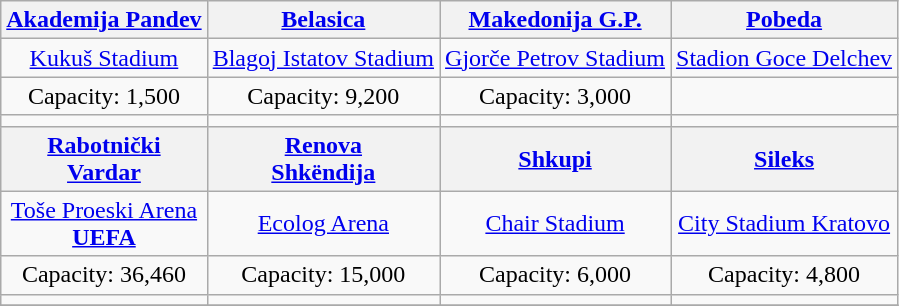<table class="wikitable" style="text-align:center">
<tr>
<th><a href='#'>Akademija Pandev</a></th>
<th><a href='#'>Belasica</a></th>
<th><a href='#'>Makedonija G.P.</a></th>
<th><a href='#'>Pobeda</a></th>
</tr>
<tr>
<td><a href='#'>Kukuš Stadium</a></td>
<td><a href='#'>Blagoj Istatov Stadium</a></td>
<td><a href='#'>Gjorče Petrov Stadium</a></td>
<td><a href='#'>Stadion Goce Delchev</a></td>
</tr>
<tr>
<td>Capacity: 1,500</td>
<td>Capacity: 9,200</td>
<td>Capacity: 3,000</td>
<td></td>
</tr>
<tr>
<td></td>
<td></td>
<td></td>
<td></td>
</tr>
<tr>
<th><a href='#'>Rabotnički</a><br><a href='#'>Vardar</a></th>
<th><a href='#'>Renova</a><br><a href='#'>Shkëndija</a></th>
<th><a href='#'>Shkupi</a></th>
<th><a href='#'>Sileks</a></th>
</tr>
<tr>
<td><a href='#'>Toše Proeski Arena</a> <br><strong><a href='#'>UEFA</a></strong> </td>
<td><a href='#'>Ecolog Arena</a></td>
<td><a href='#'>Chair Stadium</a></td>
<td><a href='#'>City Stadium Kratovo</a></td>
</tr>
<tr>
<td>Capacity: 36,460</td>
<td>Capacity: 15,000</td>
<td>Capacity: 6,000</td>
<td>Capacity: 4,800</td>
</tr>
<tr>
<td></td>
<td></td>
<td></td>
<td></td>
</tr>
<tr>
</tr>
</table>
